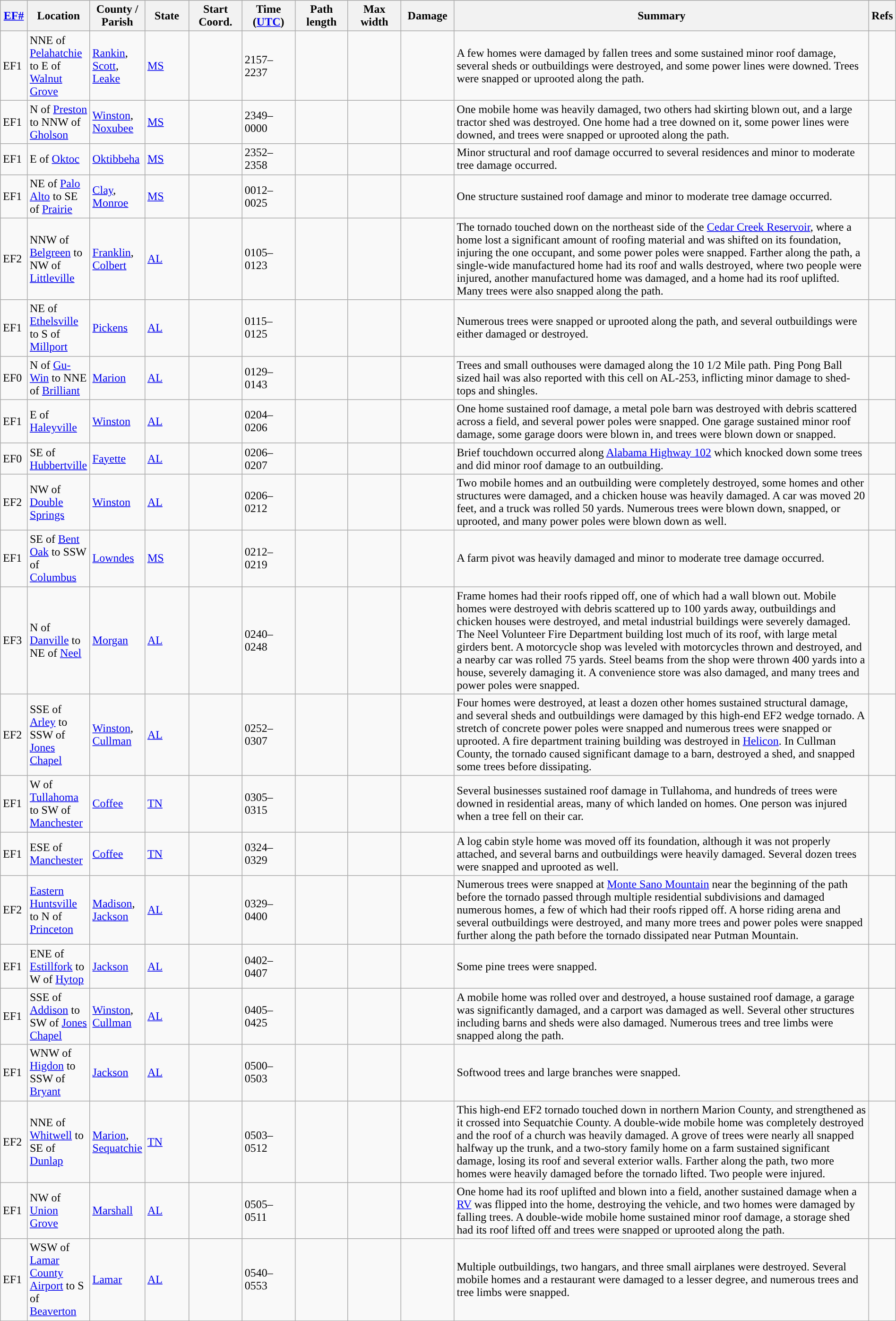<table class="wikitable sortable" style="width:100%;">
<tr>
<th scope="col"  style="width:3%; text-align:center;"><a href='#'>EF#</a></th>
<th scope="col"  style="width:7%; text-align:center;" class="unsortable">Location</th>
<th scope="col"  style="width:6%; text-align:center;" class="unsortable">County / Parish</th>
<th scope="col"  style="width:5%; text-align:center;">State</th>
<th scope="col"  style="width:6%; text-align:center;">Start Coord.</th>
<th scope="col"  style="width:6%; text-align:center;">Time (<a href='#'>UTC</a>)</th>
<th scope="col"  style="width:6%; text-align:center;">Path length</th>
<th scope="col"  style="width:6%; text-align:center;">Max width</th>
<th scope="col"  style="width:6%; text-align:center;">Damage</th>
<th scope="col" class="unsortable" style="width:48%; text-align:center;">Summary</th>
<th scope="col" class="unsortable" style="width:48%; text-align:center;">Refs</th>
</tr>
<tr>
<td>EF1</td>
<td>NNE of <a href='#'>Pelahatchie</a> to E of <a href='#'>Walnut Grove</a></td>
<td><a href='#'>Rankin</a>, <a href='#'>Scott</a>, <a href='#'>Leake</a></td>
<td><a href='#'>MS</a></td>
<td></td>
<td>2157–2237</td>
<td></td>
<td></td>
<td></td>
<td>A few homes were damaged by fallen trees and some sustained minor roof damage, several sheds or outbuildings were destroyed, and some power lines were downed. Trees were snapped or uprooted along the path.</td>
<td><br></td>
</tr>
<tr>
<td>EF1</td>
<td>N of <a href='#'>Preston</a> to NNW of <a href='#'>Gholson</a></td>
<td><a href='#'>Winston</a>, <a href='#'>Noxubee</a></td>
<td><a href='#'>MS</a></td>
<td></td>
<td>2349–0000</td>
<td></td>
<td></td>
<td></td>
<td>One mobile home was heavily damaged, two others had skirting blown out, and a large tractor shed was destroyed. One home had a tree downed on it, some power lines were downed, and trees were snapped or uprooted along the path.</td>
<td></td>
</tr>
<tr>
<td>EF1</td>
<td>E of <a href='#'>Oktoc</a></td>
<td><a href='#'>Oktibbeha</a></td>
<td><a href='#'>MS</a></td>
<td></td>
<td>2352–2358</td>
<td></td>
<td></td>
<td></td>
<td>Minor structural and roof damage occurred to several residences and minor to moderate tree damage occurred.</td>
<td></td>
</tr>
<tr>
<td>EF1</td>
<td>NE of <a href='#'>Palo Alto</a> to SE of <a href='#'>Prairie</a></td>
<td><a href='#'>Clay</a>, <a href='#'>Monroe</a></td>
<td><a href='#'>MS</a></td>
<td></td>
<td>0012–0025</td>
<td></td>
<td></td>
<td></td>
<td>One structure sustained roof damage and minor to moderate tree damage occurred.</td>
<td></td>
</tr>
<tr>
<td>EF2</td>
<td>NNW of <a href='#'>Belgreen</a> to NW of <a href='#'>Littleville</a></td>
<td><a href='#'>Franklin</a>, <a href='#'>Colbert</a></td>
<td><a href='#'>AL</a></td>
<td></td>
<td>0105–0123</td>
<td></td>
<td></td>
<td></td>
<td>The tornado touched down on the northeast side of the <a href='#'>Cedar Creek Reservoir</a>, where a home lost a significant amount of roofing material and was shifted on its foundation, injuring the one occupant, and some power poles were snapped. Farther along the path, a single-wide manufactured home had its roof and walls destroyed, where two people were injured, another manufactured home was damaged, and a home had its roof uplifted. Many trees were also snapped along the path.</td>
<td></td>
</tr>
<tr>
<td>EF1</td>
<td>NE of <a href='#'>Ethelsville</a> to S of <a href='#'>Millport</a></td>
<td><a href='#'>Pickens</a></td>
<td><a href='#'>AL</a></td>
<td></td>
<td>0115–0125</td>
<td></td>
<td></td>
<td></td>
<td>Numerous trees were snapped or uprooted along the path, and several outbuildings were either damaged or destroyed.</td>
<td></td>
</tr>
<tr>
<td>EF0</td>
<td>N of <a href='#'>Gu-Win</a> to NNE of <a href='#'>Brilliant</a></td>
<td><a href='#'>Marion</a></td>
<td><a href='#'>AL</a></td>
<td></td>
<td>0129–0143</td>
<td></td>
<td></td>
<td></td>
<td>Trees and small outhouses were damaged along the 10 1/2 Mile path. Ping Pong Ball sized hail was also reported with this cell on AL-253, inflicting minor damage to shed-tops and shingles.</td>
<td></td>
</tr>
<tr>
<td>EF1</td>
<td>E of <a href='#'>Haleyville</a></td>
<td><a href='#'>Winston</a></td>
<td><a href='#'>AL</a></td>
<td></td>
<td>0204–0206</td>
<td></td>
<td></td>
<td></td>
<td>One home sustained roof damage, a metal pole barn was destroyed with debris scattered across a field, and several power poles were snapped. One garage sustained minor roof damage, some garage doors were blown in, and trees were blown down or snapped.</td>
<td></td>
</tr>
<tr>
<td>EF0</td>
<td>SE of <a href='#'>Hubbertville</a></td>
<td><a href='#'>Fayette</a></td>
<td><a href='#'>AL</a></td>
<td></td>
<td>0206–0207</td>
<td></td>
<td></td>
<td></td>
<td>Brief touchdown occurred along <a href='#'>Alabama Highway 102</a> which knocked down some trees and did minor roof damage to an outbuilding.</td>
<td></td>
</tr>
<tr>
<td>EF2</td>
<td>NW of <a href='#'>Double Springs</a></td>
<td><a href='#'>Winston</a></td>
<td><a href='#'>AL</a></td>
<td></td>
<td>0206–0212</td>
<td></td>
<td></td>
<td></td>
<td>Two mobile homes and an outbuilding were completely destroyed, some homes and other structures were damaged, and a chicken house was heavily damaged. A car was moved 20 feet, and a truck was rolled 50 yards. Numerous trees were blown down, snapped, or uprooted, and many power poles were blown down as well.</td>
<td></td>
</tr>
<tr>
<td>EF1</td>
<td>SE of <a href='#'>Bent Oak</a> to SSW of <a href='#'>Columbus</a></td>
<td><a href='#'>Lowndes</a></td>
<td><a href='#'>MS</a></td>
<td></td>
<td>0212–0219</td>
<td></td>
<td></td>
<td></td>
<td>A farm pivot was heavily damaged and minor to moderate tree damage occurred.</td>
<td></td>
</tr>
<tr>
<td>EF3</td>
<td>N of <a href='#'>Danville</a> to NE of <a href='#'>Neel</a></td>
<td><a href='#'>Morgan</a></td>
<td><a href='#'>AL</a></td>
<td></td>
<td>0240–0248</td>
<td></td>
<td></td>
<td></td>
<td>Frame homes had their roofs ripped off, one of which had a wall blown out. Mobile homes were destroyed with debris scattered up to 100 yards away, outbuildings and chicken houses were destroyed, and metal industrial buildings were severely damaged. The Neel Volunteer Fire Department building lost much of its roof, with large metal girders bent. A motorcycle shop was leveled with motorcycles thrown and destroyed, and a nearby car was rolled 75 yards. Steel beams from the shop were thrown 400 yards into a house, severely damaging it. A convenience store was also damaged, and many trees and power poles were snapped.</td>
<td></td>
</tr>
<tr>
<td>EF2</td>
<td>SSE of <a href='#'>Arley</a> to SSW of <a href='#'>Jones Chapel</a></td>
<td><a href='#'>Winston</a>, <a href='#'>Cullman</a></td>
<td><a href='#'>AL</a></td>
<td></td>
<td>0252–0307</td>
<td></td>
<td></td>
<td></td>
<td>Four homes were destroyed, at least a dozen other homes sustained structural damage, and several sheds and outbuildings were damaged by this high-end EF2 wedge tornado. A  stretch of concrete power poles were snapped and numerous trees were snapped or uprooted. A fire department training building was destroyed in <a href='#'>Helicon</a>. In Cullman County, the tornado caused significant damage to a barn, destroyed a shed, and snapped some trees before dissipating.</td>
<td></td>
</tr>
<tr>
<td>EF1</td>
<td>W of <a href='#'>Tullahoma</a> to SW of <a href='#'>Manchester</a></td>
<td><a href='#'>Coffee</a></td>
<td><a href='#'>TN</a></td>
<td></td>
<td>0305–0315</td>
<td></td>
<td></td>
<td></td>
<td>Several businesses sustained roof damage in Tullahoma, and hundreds of trees were downed in residential areas, many of which landed on homes. One person was injured when a tree fell on their car.</td>
<td></td>
</tr>
<tr>
<td>EF1</td>
<td>ESE of <a href='#'>Manchester</a></td>
<td><a href='#'>Coffee</a></td>
<td><a href='#'>TN</a></td>
<td></td>
<td>0324–0329</td>
<td></td>
<td></td>
<td></td>
<td>A log cabin style home was moved  off its foundation, although it was not properly attached, and several barns and outbuildings were heavily damaged. Several dozen trees were snapped and uprooted as well.</td>
<td></td>
</tr>
<tr>
<td>EF2</td>
<td><a href='#'>Eastern Huntsville</a> to N of <a href='#'>Princeton</a></td>
<td><a href='#'>Madison</a>, <a href='#'>Jackson</a></td>
<td><a href='#'>AL</a></td>
<td></td>
<td>0329–0400</td>
<td></td>
<td></td>
<td></td>
<td>Numerous trees were snapped at <a href='#'>Monte Sano Mountain</a> near the beginning of the path before the tornado passed through multiple residential subdivisions and damaged numerous homes, a few of which had their roofs ripped off. A horse riding arena and several outbuildings were destroyed, and many more trees and power poles were snapped further along the path before the tornado dissipated near Putman Mountain.</td>
<td></td>
</tr>
<tr>
<td>EF1</td>
<td>ENE of <a href='#'>Estillfork</a> to W of <a href='#'>Hytop</a></td>
<td><a href='#'>Jackson</a></td>
<td><a href='#'>AL</a></td>
<td></td>
<td>0402–0407</td>
<td></td>
<td></td>
<td></td>
<td>Some pine trees were snapped.</td>
<td></td>
</tr>
<tr>
<td>EF1</td>
<td>SSE of <a href='#'>Addison</a> to SW of <a href='#'>Jones Chapel</a></td>
<td><a href='#'>Winston</a>, <a href='#'>Cullman</a></td>
<td><a href='#'>AL</a></td>
<td></td>
<td>0405–0425</td>
<td></td>
<td></td>
<td></td>
<td>A mobile home was rolled over and destroyed, a house sustained roof damage, a garage was significantly damaged, and a carport was damaged as well. Several other structures including barns and sheds were also damaged. Numerous trees and tree limbs were snapped along the path.</td>
<td></td>
</tr>
<tr>
<td>EF1</td>
<td>WNW of <a href='#'>Higdon</a> to SSW of <a href='#'>Bryant</a></td>
<td><a href='#'>Jackson</a></td>
<td><a href='#'>AL</a></td>
<td></td>
<td>0500–0503</td>
<td></td>
<td></td>
<td></td>
<td>Softwood trees and large branches were snapped.</td>
<td></td>
</tr>
<tr>
<td>EF2</td>
<td>NNE of <a href='#'>Whitwell</a> to SE of <a href='#'>Dunlap</a></td>
<td><a href='#'>Marion</a>, <a href='#'>Sequatchie</a></td>
<td><a href='#'>TN</a></td>
<td></td>
<td>0503–0512</td>
<td></td>
<td></td>
<td></td>
<td>This high-end EF2 tornado touched down in northern Marion County, and strengthened as it crossed into Sequatchie County. A double-wide mobile home was completely destroyed and the roof of a church was heavily damaged. A grove of trees were nearly all snapped halfway up the trunk, and a two-story family home on a farm sustained significant damage, losing its roof and several exterior walls. Farther along the path, two more homes were heavily damaged before the tornado lifted. Two people were injured.</td>
<td></td>
</tr>
<tr>
<td>EF1</td>
<td>NW of <a href='#'>Union Grove</a></td>
<td><a href='#'>Marshall</a></td>
<td><a href='#'>AL</a></td>
<td></td>
<td>0505–0511</td>
<td></td>
<td></td>
<td></td>
<td>One home had its roof uplifted and blown into a field, another sustained damage when a <a href='#'>RV</a> was flipped into the home, destroying the vehicle, and two homes were damaged by falling trees. A double-wide mobile home sustained minor roof damage, a storage shed had its roof lifted off and trees were snapped or uprooted along the path.</td>
<td></td>
</tr>
<tr>
<td>EF1</td>
<td>WSW of <a href='#'>Lamar County Airport</a> to S of <a href='#'>Beaverton</a></td>
<td><a href='#'>Lamar</a></td>
<td><a href='#'>AL</a></td>
<td></td>
<td>0540–0553</td>
<td></td>
<td></td>
<td></td>
<td>Multiple outbuildings, two hangars, and three small airplanes were destroyed. Several mobile homes and a restaurant were damaged to a lesser degree, and numerous trees and tree limbs were snapped.</td>
<td></td>
</tr>
<tr>
</tr>
</table>
